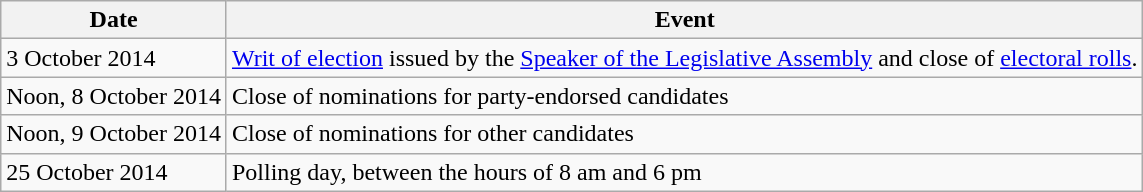<table class="wikitable">
<tr>
<th>Date</th>
<th>Event</th>
</tr>
<tr>
<td>3 October 2014</td>
<td><a href='#'>Writ of election</a> issued by the <a href='#'>Speaker of the Legislative Assembly</a> and close of <a href='#'>electoral rolls</a>.</td>
</tr>
<tr>
<td>Noon, 8 October 2014</td>
<td>Close of nominations for party-endorsed candidates</td>
</tr>
<tr>
<td>Noon, 9 October 2014</td>
<td>Close of nominations for other candidates</td>
</tr>
<tr>
<td>25 October 2014</td>
<td>Polling day, between the hours of 8 am and 6 pm</td>
</tr>
</table>
